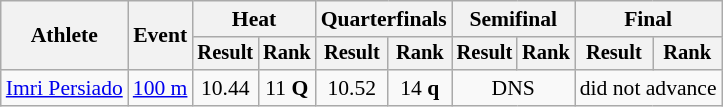<table class=wikitable style="font-size:90%">
<tr>
<th rowspan="2">Athlete</th>
<th rowspan="2">Event</th>
<th colspan="2">Heat</th>
<th colspan="2">Quarterfinals</th>
<th colspan="2">Semifinal</th>
<th colspan="2">Final</th>
</tr>
<tr style="font-size:95%">
<th>Result</th>
<th>Rank</th>
<th>Result</th>
<th>Rank</th>
<th>Result</th>
<th>Rank</th>
<th>Result</th>
<th>Rank</th>
</tr>
<tr style="text-align:center;">
<td align=left><a href='#'>Imri Persiado</a></td>
<td align=left><a href='#'>100 m</a></td>
<td>10.44</td>
<td>11 <strong>Q</strong></td>
<td>10.52</td>
<td>14 <strong>q</strong></td>
<td colspan="2">DNS</td>
<td colspan="2">did not advance</td>
</tr>
</table>
